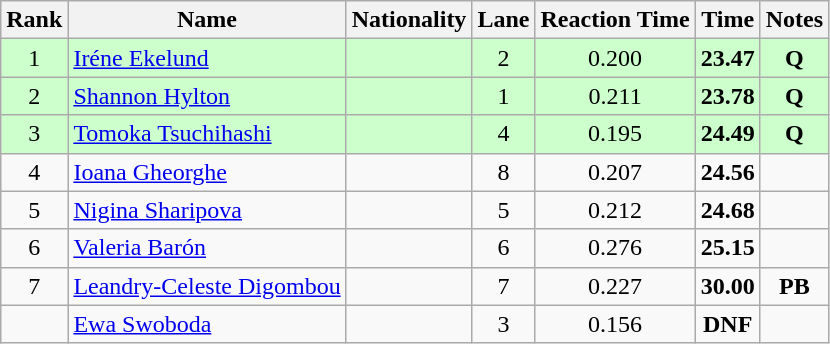<table class="wikitable sortable" style="text-align:center">
<tr>
<th>Rank</th>
<th>Name</th>
<th>Nationality</th>
<th>Lane</th>
<th>Reaction Time</th>
<th>Time</th>
<th>Notes</th>
</tr>
<tr bgcolor=ccffcc>
<td>1</td>
<td align=left><a href='#'>Iréne Ekelund</a></td>
<td align=left></td>
<td>2</td>
<td>0.200</td>
<td><strong>23.47</strong></td>
<td><strong>Q</strong></td>
</tr>
<tr bgcolor=ccffcc>
<td>2</td>
<td align=left><a href='#'>Shannon Hylton</a></td>
<td align=left></td>
<td>1</td>
<td>0.211</td>
<td><strong>23.78</strong></td>
<td><strong>Q</strong></td>
</tr>
<tr bgcolor=ccffcc>
<td>3</td>
<td align=left><a href='#'>Tomoka Tsuchihashi</a></td>
<td align=left></td>
<td>4</td>
<td>0.195</td>
<td><strong>24.49</strong></td>
<td><strong>Q</strong></td>
</tr>
<tr>
<td>4</td>
<td align=left><a href='#'>Ioana Gheorghe</a></td>
<td align=left></td>
<td>8</td>
<td>0.207</td>
<td><strong>24.56</strong></td>
<td></td>
</tr>
<tr>
<td>5</td>
<td align=left><a href='#'>Nigina Sharipova</a></td>
<td align=left></td>
<td>5</td>
<td>0.212</td>
<td><strong>24.68</strong></td>
<td></td>
</tr>
<tr>
<td>6</td>
<td align=left><a href='#'>Valeria Barón</a></td>
<td align=left></td>
<td>6</td>
<td>0.276</td>
<td><strong>25.15</strong></td>
<td></td>
</tr>
<tr>
<td>7</td>
<td align=left><a href='#'>Leandry-Celeste Digombou</a></td>
<td align=left></td>
<td>7</td>
<td>0.227</td>
<td><strong>30.00</strong></td>
<td><strong>PB</strong></td>
</tr>
<tr>
<td></td>
<td align=left><a href='#'>Ewa Swoboda</a></td>
<td align=left></td>
<td>3</td>
<td>0.156</td>
<td><strong>DNF</strong></td>
<td></td>
</tr>
</table>
